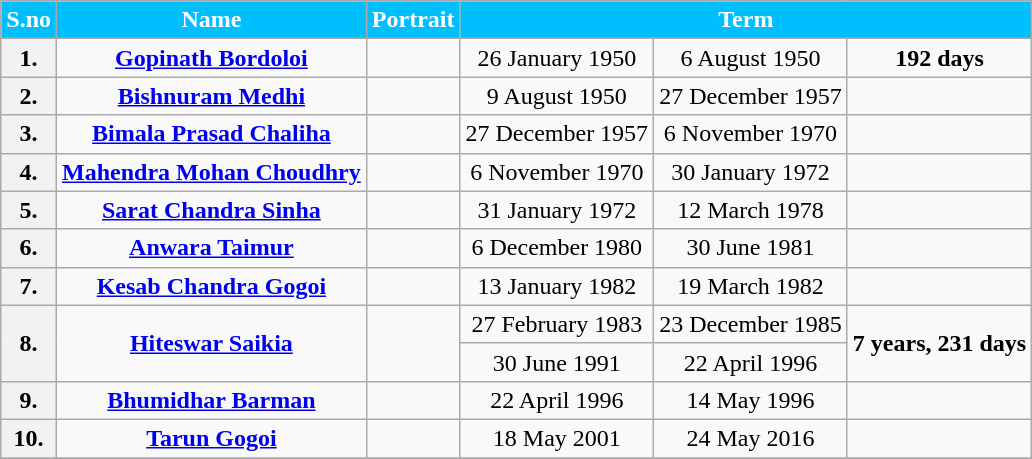<table class="wikitable sortable" style="text-align:center;">
<tr>
<th Style="background-color:#00BFFF; color:white">S.no</th>
<th Style="background-color:#00BFFF; color:white">Name</th>
<th Style="background-color:#00BFFF; color:white">Portrait</th>
<th Style="background-color:#00BFFF; color:white" colspan=3>Term</th>
</tr>
<tr>
<th>1.</th>
<td><strong><a href='#'>Gopinath Bordoloi</a></strong></td>
<td></td>
<td>26 January 1950</td>
<td>6 August 1950</td>
<td><strong>192 days</strong></td>
</tr>
<tr>
<th>2.</th>
<td><strong><a href='#'>Bishnuram Medhi</a></strong></td>
<td></td>
<td>9 August 1950</td>
<td>27 December 1957</td>
<td><strong></strong></td>
</tr>
<tr>
<th>3.</th>
<td><strong><a href='#'>Bimala Prasad Chaliha</a></strong></td>
<td></td>
<td>27 December 1957</td>
<td>6 November 1970</td>
<td><strong></strong></td>
</tr>
<tr>
<th>4.</th>
<td><strong><a href='#'>Mahendra Mohan Choudhry</a></strong></td>
<td></td>
<td>6 November 1970</td>
<td>30 January 1972</td>
<td><strong></strong></td>
</tr>
<tr>
<th>5.</th>
<td><strong><a href='#'>Sarat Chandra Sinha</a></strong></td>
<td></td>
<td>31 January 1972</td>
<td>12 March 1978</td>
<td><strong></strong></td>
</tr>
<tr>
<th>6.</th>
<td><strong><a href='#'>Anwara Taimur</a></strong></td>
<td></td>
<td>6 December 1980</td>
<td>30 June 1981</td>
<td><strong></strong></td>
</tr>
<tr>
<th>7.</th>
<td><strong><a href='#'>Kesab Chandra Gogoi</a></strong></td>
<td></td>
<td>13 January 1982</td>
<td>19 March 1982</td>
<td><strong></strong></td>
</tr>
<tr>
<th rowspan=2>8.</th>
<td rowspan=2><strong><a href='#'>Hiteswar Saikia</a></strong></td>
<td rowspan=2></td>
<td>27 February 1983</td>
<td>23 December 1985</td>
<td rowspan=2><strong>7 years, 231 days</strong></td>
</tr>
<tr>
<td>30 June 1991</td>
<td>22 April 1996</td>
</tr>
<tr>
<th>9.</th>
<td><strong><a href='#'>Bhumidhar Barman</a></strong></td>
<td></td>
<td>22 April 1996</td>
<td>14 May 1996</td>
<td><strong></strong></td>
</tr>
<tr>
<th>10.</th>
<td><strong><a href='#'>Tarun Gogoi</a></strong></td>
<td></td>
<td>18 May 2001</td>
<td>24 May 2016</td>
<td><strong></strong></td>
</tr>
<tr>
</tr>
</table>
